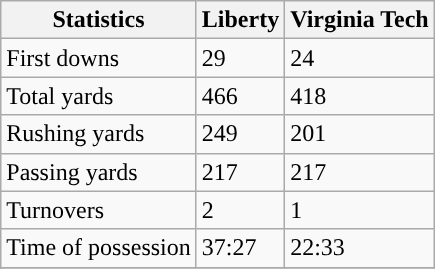<table class="wikitable">
<tr>
<th>Statistics</th>
<th>Liberty</th>
<th>Virginia Tech</th>
</tr>
<tr>
<td>First downs</td>
<td>29</td>
<td>24</td>
</tr>
<tr>
<td>Total yards</td>
<td>466</td>
<td>418</td>
</tr>
<tr>
<td>Rushing yards</td>
<td>249</td>
<td>201</td>
</tr>
<tr>
<td>Passing yards</td>
<td>217</td>
<td>217</td>
</tr>
<tr>
<td>Turnovers</td>
<td>2</td>
<td>1</td>
</tr>
<tr>
<td>Time of possession</td>
<td>37:27</td>
<td>22:33</td>
</tr>
<tr>
</tr>
</table>
